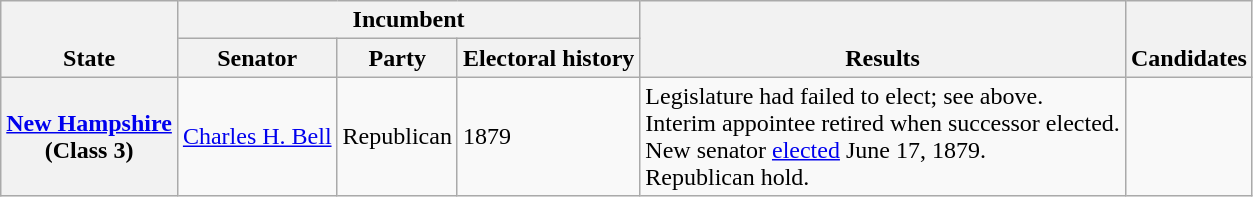<table class=wikitable>
<tr valign=bottom>
<th rowspan=2>State</th>
<th colspan=3>Incumbent</th>
<th rowspan=2>Results</th>
<th rowspan=2>Candidates</th>
</tr>
<tr valign=bottom>
<th>Senator</th>
<th>Party</th>
<th>Electoral history</th>
</tr>
<tr>
<th><a href='#'>New Hampshire</a><br>(Class 3)</th>
<td><a href='#'>Charles H. Bell</a></td>
<td>Republican</td>
<td>1879 </td>
<td>Legislature had failed to elect; see above.<br>Interim appointee retired when successor elected.<br>New senator <a href='#'>elected</a> June 17, 1879.<br>Republican hold.</td>
<td nowrap></td>
</tr>
</table>
